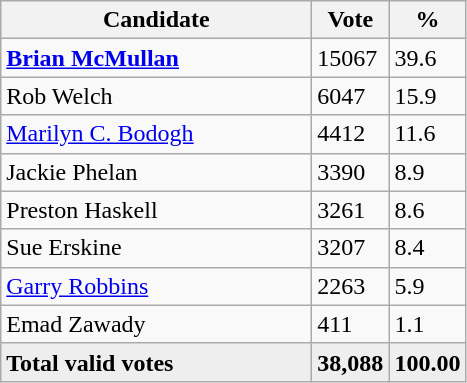<table class="wikitable">
<tr>
<th bgcolor="#DDDDFF" width="200px">Candidate</th>
<th bgcolor="#DDDDFF">Vote</th>
<th bgcolor="#DDDDFF">%</th>
</tr>
<tr>
<td><strong><a href='#'>Brian McMullan</a></strong></td>
<td>15067</td>
<td>39.6</td>
</tr>
<tr>
<td>Rob Welch</td>
<td>6047</td>
<td>15.9</td>
</tr>
<tr>
<td><a href='#'>Marilyn C. Bodogh</a></td>
<td>4412</td>
<td>11.6</td>
</tr>
<tr>
<td>Jackie Phelan</td>
<td>3390</td>
<td>8.9</td>
</tr>
<tr>
<td>Preston Haskell</td>
<td>3261</td>
<td>8.6</td>
</tr>
<tr>
<td>Sue Erskine</td>
<td>3207</td>
<td>8.4</td>
</tr>
<tr>
<td><a href='#'>Garry Robbins</a></td>
<td>2263</td>
<td>5.9</td>
</tr>
<tr>
<td>Emad Zawady</td>
<td>411</td>
<td>1.1</td>
</tr>
<tr bgcolor="#EEEEEE">
<td><strong>Total valid votes</strong></td>
<td><strong>38,088</strong></td>
<td><strong>100.00</strong></td>
</tr>
</table>
